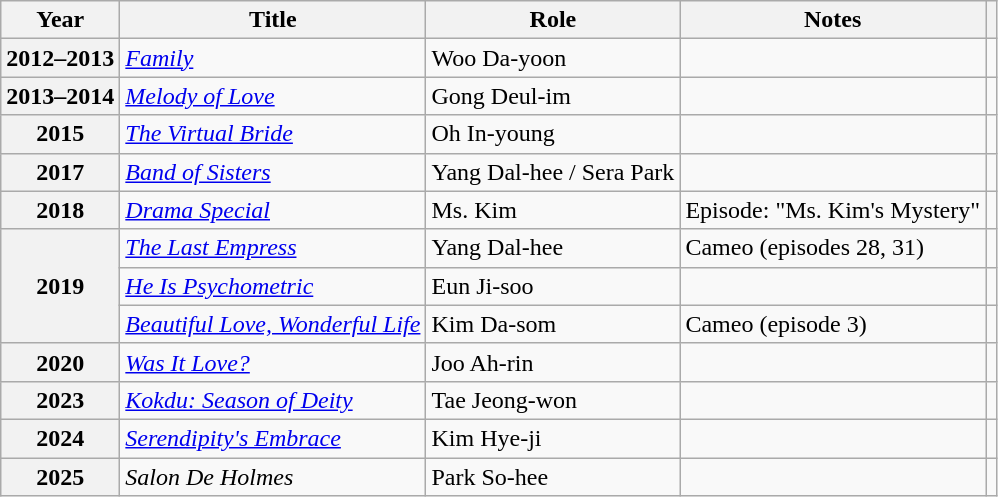<table class="wikitable plainrowheaders sortable">
<tr>
<th scope="col">Year</th>
<th scope="col">Title</th>
<th scope="col">Role</th>
<th scope="col">Notes</th>
<th scope="col" class="unsortable"></th>
</tr>
<tr>
<th scope="row">2012–2013</th>
<td><em><a href='#'>Family</a></em></td>
<td>Woo Da-yoon</td>
<td></td>
<td style="text-align:center"></td>
</tr>
<tr>
<th scope="row">2013–2014</th>
<td><em><a href='#'>Melody of Love</a></em></td>
<td>Gong Deul-im</td>
<td></td>
<td style="text-align:center"></td>
</tr>
<tr>
<th scope="row">2015</th>
<td><em><a href='#'>The Virtual Bride</a></em></td>
<td>Oh In-young</td>
<td></td>
<td style="text-align:center"></td>
</tr>
<tr>
<th scope="row">2017</th>
<td><em><a href='#'>Band of Sisters</a></em></td>
<td>Yang Dal-hee / Sera Park</td>
<td></td>
<td style="text-align:center"></td>
</tr>
<tr>
<th scope="row">2018</th>
<td><em><a href='#'>Drama Special</a></em></td>
<td>Ms. Kim</td>
<td>Episode: "Ms. Kim's Mystery"</td>
<td style="text-align:center"></td>
</tr>
<tr>
<th scope="row" rowspan="3">2019</th>
<td><em><a href='#'>The Last Empress</a></em></td>
<td>Yang Dal-hee</td>
<td>Cameo (episodes 28, 31)</td>
<td style="text-align:center"></td>
</tr>
<tr>
<td><em><a href='#'>He Is Psychometric</a></em></td>
<td>Eun Ji-soo</td>
<td></td>
<td style="text-align:center"></td>
</tr>
<tr>
<td><em><a href='#'>Beautiful Love, Wonderful Life</a></em></td>
<td>Kim Da-som</td>
<td>Cameo (episode 3)</td>
<td style="text-align:center"></td>
</tr>
<tr>
<th scope="row">2020</th>
<td><em><a href='#'>Was It Love?</a></em></td>
<td>Joo Ah-rin</td>
<td></td>
<td style="text-align:center"></td>
</tr>
<tr>
<th scope="row">2023</th>
<td><em><a href='#'>Kokdu: Season of Deity</a></em></td>
<td>Tae Jeong-won</td>
<td></td>
<td style="text-align:center"></td>
</tr>
<tr>
<th scope="row">2024</th>
<td><em><a href='#'>Serendipity's Embrace</a></em></td>
<td>Kim Hye-ji</td>
<td></td>
<td style="text-align:center"></td>
</tr>
<tr>
<th scope="row">2025</th>
<td><em>Salon De Holmes</em></td>
<td>Park So-hee</td>
<td></td>
<td style="text-align:center"></td>
</tr>
</table>
